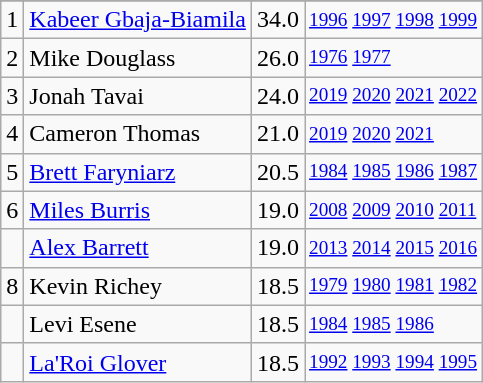<table class="wikitable">
<tr>
</tr>
<tr>
<td>1</td>
<td><a href='#'>Kabeer Gbaja-Biamila</a></td>
<td>34.0</td>
<td style="font-size:80%;"><a href='#'>1996</a> <a href='#'>1997</a> <a href='#'>1998</a> <a href='#'>1999</a></td>
</tr>
<tr>
<td>2</td>
<td>Mike Douglass</td>
<td>26.0</td>
<td style="font-size:80%;"><a href='#'>1976</a> <a href='#'>1977</a></td>
</tr>
<tr>
<td>3</td>
<td>Jonah Tavai</td>
<td>24.0</td>
<td style="font-size:80%;"><a href='#'>2019</a> <a href='#'>2020</a> <a href='#'>2021</a> <a href='#'>2022</a></td>
</tr>
<tr>
<td>4</td>
<td>Cameron Thomas</td>
<td>21.0</td>
<td style="font-size:80%;"><a href='#'>2019</a> <a href='#'>2020</a> <a href='#'>2021</a></td>
</tr>
<tr>
<td>5</td>
<td><a href='#'>Brett Faryniarz</a></td>
<td>20.5</td>
<td style="font-size:80%;"><a href='#'>1984</a> <a href='#'>1985</a> <a href='#'>1986</a> <a href='#'>1987</a></td>
</tr>
<tr>
<td>6</td>
<td><a href='#'>Miles Burris</a></td>
<td>19.0</td>
<td style="font-size:80%;"><a href='#'>2008</a> <a href='#'>2009</a> <a href='#'>2010</a> <a href='#'>2011</a></td>
</tr>
<tr>
<td></td>
<td><a href='#'>Alex Barrett</a></td>
<td>19.0</td>
<td style="font-size:80%;"><a href='#'>2013</a> <a href='#'>2014</a> <a href='#'>2015</a> <a href='#'>2016</a></td>
</tr>
<tr>
<td>8</td>
<td>Kevin Richey</td>
<td>18.5</td>
<td style="font-size:80%;"><a href='#'>1979</a> <a href='#'>1980</a> <a href='#'>1981</a> <a href='#'>1982</a></td>
</tr>
<tr>
<td></td>
<td>Levi Esene</td>
<td>18.5</td>
<td style="font-size:80%;"><a href='#'>1984</a> <a href='#'>1985</a> <a href='#'>1986</a></td>
</tr>
<tr>
<td></td>
<td><a href='#'>La'Roi Glover</a></td>
<td>18.5</td>
<td style="font-size:80%;"><a href='#'>1992</a> <a href='#'>1993</a> <a href='#'>1994</a> <a href='#'>1995</a></td>
</tr>
</table>
